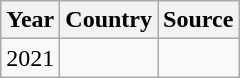<table class="wikitable">
<tr>
<th>Year</th>
<th>Country</th>
<th>Source</th>
</tr>
<tr>
<td>2021</td>
<td></td>
<td></td>
</tr>
</table>
